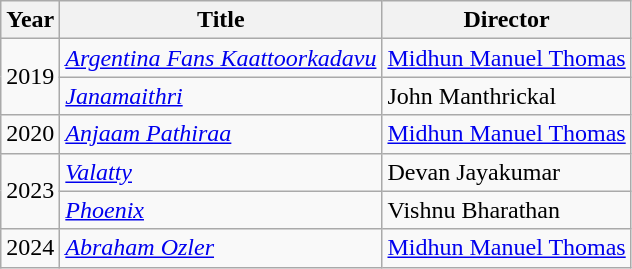<table class="wikitable">
<tr>
<th>Year</th>
<th>Title</th>
<th>Director</th>
</tr>
<tr>
<td rowspan=2>2019</td>
<td><em><a href='#'>Argentina Fans Kaattoorkadavu</a></em></td>
<td><a href='#'>Midhun Manuel Thomas</a></td>
</tr>
<tr>
<td><em><a href='#'>Janamaithri</a></em></td>
<td>John Manthrickal</td>
</tr>
<tr>
<td>2020</td>
<td><em><a href='#'>Anjaam Pathiraa</a></em></td>
<td><a href='#'>Midhun Manuel Thomas</a></td>
</tr>
<tr>
<td rowspan=2>2023</td>
<td><em><a href='#'>Valatty</a></em></td>
<td>Devan Jayakumar</td>
</tr>
<tr>
<td><em> <a href='#'>Phoenix</a></em></td>
<td>Vishnu Bharathan</td>
</tr>
<tr>
<td>2024</td>
<td><em><a href='#'>Abraham Ozler</a></em></td>
<td><a href='#'>Midhun Manuel Thomas</a></td>
</tr>
</table>
